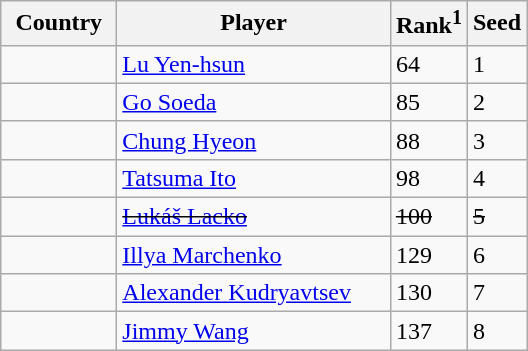<table class="sortable wikitable">
<tr>
<th width="70">Country</th>
<th width="175">Player</th>
<th>Rank<sup>1</sup></th>
<th>Seed</th>
</tr>
<tr>
<td></td>
<td><a href='#'>Lu Yen-hsun</a></td>
<td>64</td>
<td>1</td>
</tr>
<tr>
<td></td>
<td><a href='#'>Go Soeda</a></td>
<td>85</td>
<td>2</td>
</tr>
<tr>
<td></td>
<td><a href='#'>Chung Hyeon</a></td>
<td>88</td>
<td>3</td>
</tr>
<tr>
<td></td>
<td><a href='#'>Tatsuma Ito</a></td>
<td>98</td>
<td>4</td>
</tr>
<tr>
<td><s></s></td>
<td><s><a href='#'>Lukáš Lacko</a></s></td>
<td><s>100</s></td>
<td><s>5</s></td>
</tr>
<tr>
<td></td>
<td><a href='#'>Illya Marchenko</a></td>
<td>129</td>
<td>6</td>
</tr>
<tr>
<td></td>
<td><a href='#'>Alexander Kudryavtsev</a></td>
<td>130</td>
<td>7</td>
</tr>
<tr>
<td></td>
<td><a href='#'>Jimmy Wang</a></td>
<td>137</td>
<td>8</td>
</tr>
</table>
